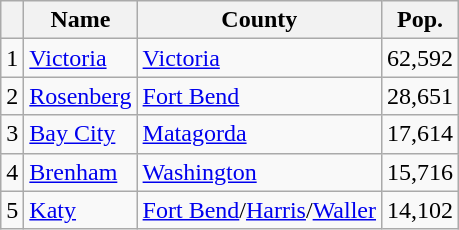<table class="wikitable sortable">
<tr>
<th></th>
<th>Name</th>
<th>County</th>
<th>Pop.</th>
</tr>
<tr>
<td>1</td>
<td><a href='#'>Victoria</a></td>
<td><a href='#'>Victoria</a></td>
<td>62,592</td>
</tr>
<tr>
<td>2</td>
<td><a href='#'>Rosenberg</a></td>
<td><a href='#'>Fort Bend</a></td>
<td>28,651</td>
</tr>
<tr>
<td>3</td>
<td><a href='#'>Bay City</a></td>
<td><a href='#'>Matagorda</a></td>
<td>17,614</td>
</tr>
<tr>
<td>4</td>
<td><a href='#'>Brenham</a></td>
<td><a href='#'>Washington</a></td>
<td>15,716</td>
</tr>
<tr>
<td>5</td>
<td><a href='#'>Katy</a></td>
<td><a href='#'>Fort Bend</a>/<a href='#'>Harris</a>/<a href='#'>Waller</a></td>
<td>14,102</td>
</tr>
</table>
